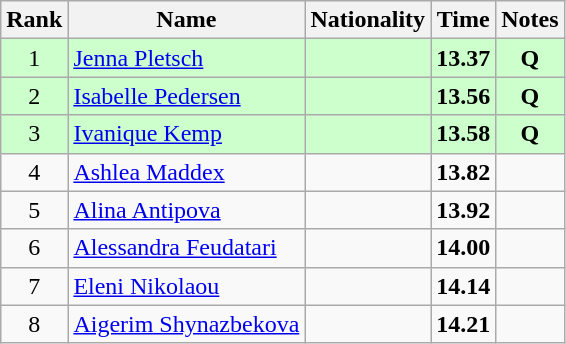<table class="wikitable sortable" style="text-align:center">
<tr>
<th>Rank</th>
<th>Name</th>
<th>Nationality</th>
<th>Time</th>
<th>Notes</th>
</tr>
<tr bgcolor=ccffcc>
<td>1</td>
<td align=left><a href='#'>Jenna Pletsch</a></td>
<td align=left></td>
<td><strong>13.37</strong></td>
<td><strong>Q</strong></td>
</tr>
<tr bgcolor=ccffcc>
<td>2</td>
<td align=left><a href='#'>Isabelle Pedersen</a></td>
<td align=left></td>
<td><strong>13.56</strong></td>
<td><strong>Q</strong></td>
</tr>
<tr bgcolor=ccffcc>
<td>3</td>
<td align=left><a href='#'>Ivanique Kemp</a></td>
<td align=left></td>
<td><strong>13.58</strong></td>
<td><strong>Q</strong></td>
</tr>
<tr>
<td>4</td>
<td align=left><a href='#'>Ashlea Maddex</a></td>
<td align=left></td>
<td><strong>13.82</strong></td>
<td></td>
</tr>
<tr>
<td>5</td>
<td align=left><a href='#'>Alina Antipova</a></td>
<td align=left></td>
<td><strong>13.92</strong></td>
<td></td>
</tr>
<tr>
<td>6</td>
<td align=left><a href='#'>Alessandra Feudatari</a></td>
<td align=left></td>
<td><strong>14.00</strong></td>
<td></td>
</tr>
<tr>
<td>7</td>
<td align=left><a href='#'>Eleni Nikolaou</a></td>
<td align=left></td>
<td><strong>14.14</strong></td>
<td></td>
</tr>
<tr>
<td>8</td>
<td align=left><a href='#'>Aigerim Shynazbekova</a></td>
<td align=left></td>
<td><strong>14.21</strong></td>
<td></td>
</tr>
</table>
